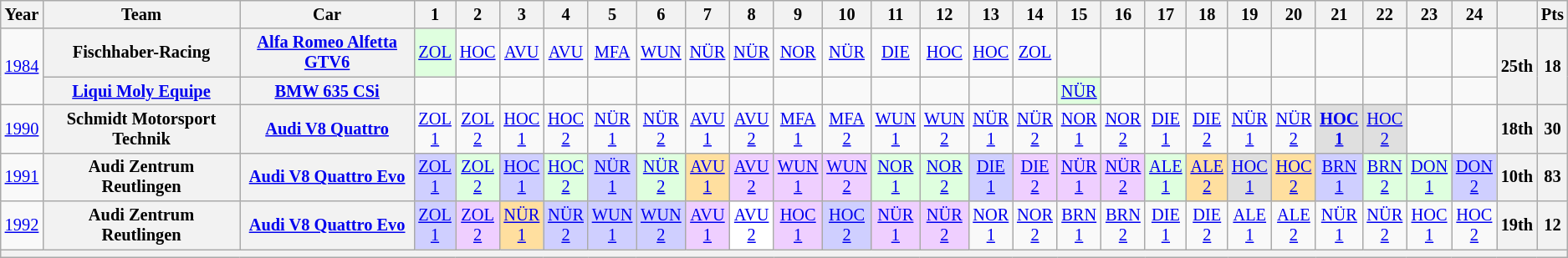<table class="wikitable" border="1" style="text-align:center; font-size:85%;">
<tr>
<th>Year</th>
<th>Team</th>
<th>Car</th>
<th>1</th>
<th>2</th>
<th>3</th>
<th>4</th>
<th>5</th>
<th>6</th>
<th>7</th>
<th>8</th>
<th>9</th>
<th>10</th>
<th>11</th>
<th>12</th>
<th>13</th>
<th>14</th>
<th>15</th>
<th>16</th>
<th>17</th>
<th>18</th>
<th>19</th>
<th>20</th>
<th>21</th>
<th>22</th>
<th>23</th>
<th>24</th>
<th></th>
<th>Pts</th>
</tr>
<tr>
<td rowspan=2><a href='#'>1984</a></td>
<th>Fischhaber-Racing</th>
<th><a href='#'>Alfa Romeo Alfetta GTV6</a></th>
<td style="background:#DFFFDF;"><a href='#'>ZOL</a><br></td>
<td><a href='#'>HOC</a></td>
<td><a href='#'>AVU</a></td>
<td><a href='#'>AVU</a></td>
<td><a href='#'>MFA</a></td>
<td><a href='#'>WUN</a></td>
<td><a href='#'>NÜR</a></td>
<td><a href='#'>NÜR</a></td>
<td><a href='#'>NOR</a></td>
<td><a href='#'>NÜR</a></td>
<td><a href='#'>DIE</a></td>
<td><a href='#'>HOC</a></td>
<td><a href='#'>HOC</a></td>
<td><a href='#'>ZOL</a></td>
<td></td>
<td></td>
<td></td>
<td></td>
<td></td>
<td></td>
<td></td>
<td></td>
<td></td>
<td></td>
<th rowspan=2>25th</th>
<th rowspan=2>18</th>
</tr>
<tr>
<th><a href='#'>Liqui Moly Equipe</a></th>
<th><a href='#'>BMW 635 CSi</a></th>
<td></td>
<td></td>
<td></td>
<td></td>
<td></td>
<td></td>
<td></td>
<td></td>
<td></td>
<td></td>
<td></td>
<td></td>
<td></td>
<td></td>
<td style="background:#DFFFDF;"><a href='#'>NÜR</a><br></td>
<td></td>
<td></td>
<td></td>
<td></td>
<td></td>
<td></td>
<td></td>
<td></td>
<td></td>
</tr>
<tr>
<td><a href='#'>1990</a></td>
<th>Schmidt Motorsport Technik</th>
<th><a href='#'>Audi V8 Quattro</a></th>
<td><a href='#'>ZOL<br>1</a></td>
<td><a href='#'>ZOL<br>2</a></td>
<td><a href='#'>HOC<br>1</a></td>
<td><a href='#'>HOC<br>2</a></td>
<td><a href='#'>NÜR<br>1</a></td>
<td><a href='#'>NÜR<br>2</a></td>
<td><a href='#'>AVU<br>1</a></td>
<td><a href='#'>AVU<br>2</a></td>
<td><a href='#'>MFA<br>1</a></td>
<td><a href='#'>MFA<br>2</a></td>
<td><a href='#'>WUN<br>1</a></td>
<td><a href='#'>WUN<br>2</a></td>
<td><a href='#'>NÜR<br>1</a></td>
<td><a href='#'>NÜR<br>2</a></td>
<td><a href='#'>NOR<br>1</a></td>
<td><a href='#'>NOR<br>2</a></td>
<td><a href='#'>DIE<br>1</a></td>
<td><a href='#'>DIE<br>2</a></td>
<td><a href='#'>NÜR<br>1</a></td>
<td><a href='#'>NÜR<br>2</a></td>
<td style="background:#DFDFDF;"><strong><a href='#'>HOC<br>1</a></strong><br></td>
<td style="background:#DFDFDF;"><a href='#'>HOC<br>2</a><br></td>
<td></td>
<td></td>
<th>18th</th>
<th>30</th>
</tr>
<tr>
<td><a href='#'>1991</a></td>
<th>Audi Zentrum Reutlingen</th>
<th><a href='#'>Audi V8 Quattro Evo</a></th>
<td style="background:#CFCFFF;"><a href='#'>ZOL<br>1</a><br></td>
<td style="background:#DFFFDF;"><a href='#'>ZOL<br>2</a><br></td>
<td style="background:#CFCFFF;"><a href='#'>HOC<br>1</a><br></td>
<td style="background:#DFFFDF;"><a href='#'>HOC<br>2</a><br></td>
<td style="background:#CFCFFF;"><a href='#'>NÜR<br>1</a><br></td>
<td style="background:#DFFFDF;"><a href='#'>NÜR<br>2</a><br></td>
<td style="background:#FFDF9F;"><a href='#'>AVU<br>1</a><br></td>
<td style="background:#EFCFFF;"><a href='#'>AVU<br>2</a><br></td>
<td style="background:#EFCFFF;"><a href='#'>WUN<br>1</a><br></td>
<td style="background:#EFCFFF;"><a href='#'>WUN<br>2</a><br></td>
<td style="background:#DFFFDF;"><a href='#'>NOR<br>1</a><br></td>
<td style="background:#DFFFDF;"><a href='#'>NOR<br>2</a><br></td>
<td style="background:#CFCFFF;"><a href='#'>DIE<br>1</a><br></td>
<td style="background:#EFCFFF;"><a href='#'>DIE<br>2</a><br></td>
<td style="background:#EFCFFF;"><a href='#'>NÜR<br>1</a><br></td>
<td style="background:#EFCFFF;"><a href='#'>NÜR<br>2</a><br></td>
<td style="background:#DFFFDF;"><a href='#'>ALE<br>1</a><br></td>
<td style="background:#FFDF9F;"><a href='#'>ALE<br>2</a><br></td>
<td style="background:#DFDFDF;"><a href='#'>HOC<br>1</a><br></td>
<td style="background:#FFDF9F;"><a href='#'>HOC<br>2</a><br></td>
<td style="background:#CFCFFF;"><a href='#'>BRN<br>1</a><br></td>
<td style="background:#DFFFDF;"><a href='#'>BRN<br>2</a><br></td>
<td style="background:#DFFFDF;"><a href='#'>DON<br>1</a><br></td>
<td style="background:#CFCFFF;"><a href='#'>DON<br>2</a><br></td>
<th>10th</th>
<th>83</th>
</tr>
<tr>
<td><a href='#'>1992</a></td>
<th>Audi Zentrum Reutlingen</th>
<th><a href='#'>Audi V8 Quattro Evo</a></th>
<td style="background:#CFCFFF;"><a href='#'>ZOL<br>1</a><br></td>
<td style="background:#EFCFFF;"><a href='#'>ZOL<br>2</a><br></td>
<td style="background:#FFDF9F;"><a href='#'>NÜR<br>1</a><br></td>
<td style="background:#CFCFFF;"><a href='#'>NÜR<br>2</a><br></td>
<td style="background:#CFCFFF;"><a href='#'>WUN<br>1</a><br></td>
<td style="background:#CFCFFF;"><a href='#'>WUN<br>2</a><br></td>
<td style="background:#EFCFFF;"><a href='#'>AVU<br>1</a><br></td>
<td style="background:#FFFFFF;"><a href='#'>AVU<br>2</a><br></td>
<td style="background:#EFCFFF;"><a href='#'>HOC<br>1</a><br></td>
<td style="background:#CFCFFF;"><a href='#'>HOC<br>2</a><br></td>
<td style="background:#EFCFFF;"><a href='#'>NÜR<br>1</a><br></td>
<td style="background:#EFCFFF;"><a href='#'>NÜR<br>2</a><br></td>
<td><a href='#'>NOR<br>1</a></td>
<td><a href='#'>NOR<br>2</a></td>
<td><a href='#'>BRN<br>1</a></td>
<td><a href='#'>BRN<br>2</a></td>
<td><a href='#'>DIE<br>1</a></td>
<td><a href='#'>DIE<br>2</a></td>
<td><a href='#'>ALE<br>1</a></td>
<td><a href='#'>ALE<br>2</a></td>
<td><a href='#'>NÜR<br>1</a></td>
<td><a href='#'>NÜR<br>2</a></td>
<td><a href='#'>HOC<br>1</a></td>
<td><a href='#'>HOC<br>2</a></td>
<th>19th</th>
<th>12</th>
</tr>
<tr>
<th colspan=29></th>
</tr>
</table>
